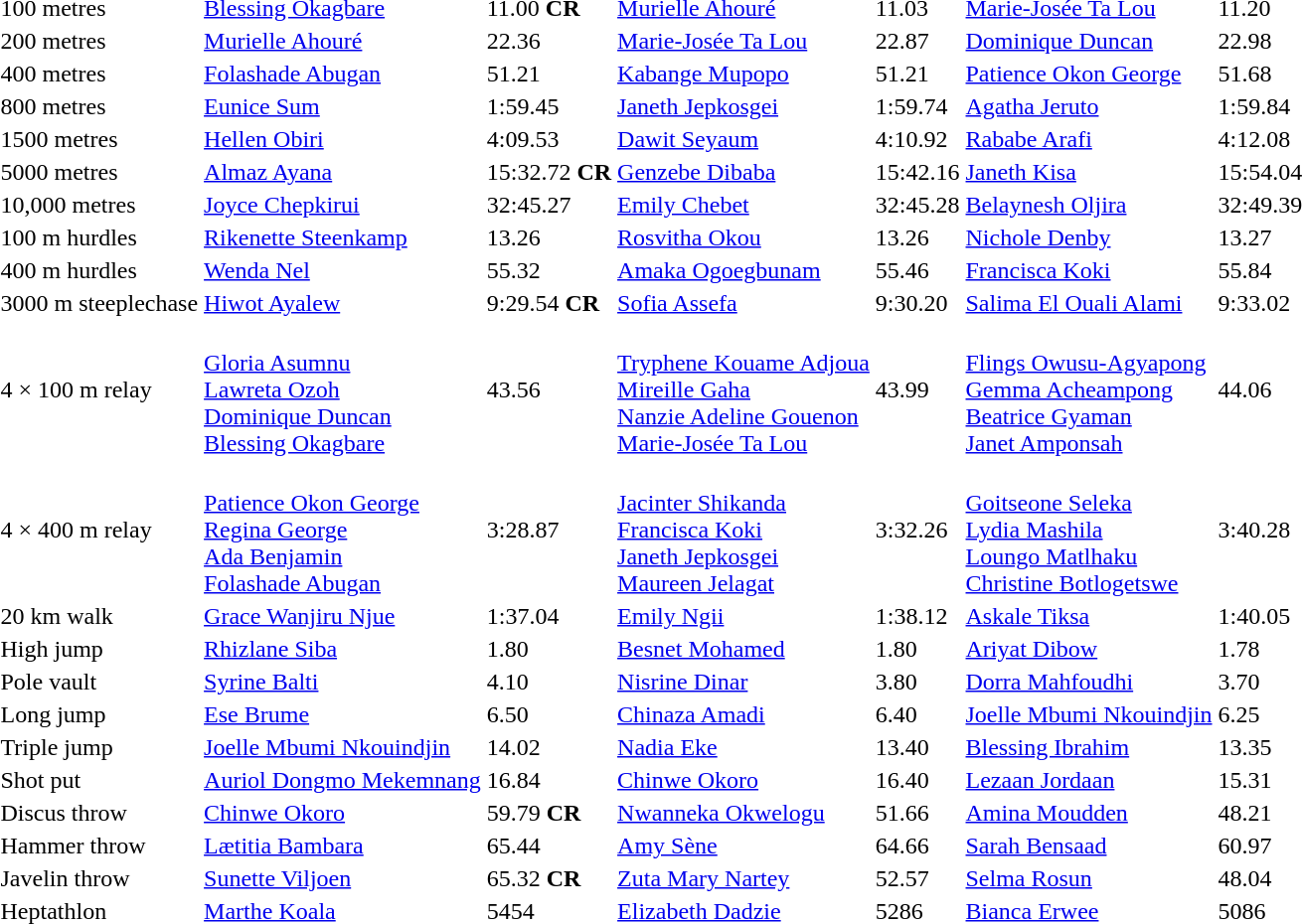<table>
<tr>
<td>100 metres <br></td>
<td><a href='#'>Blessing Okagbare</a> <br> <em></em></td>
<td>11.00 <strong>CR</strong></td>
<td><a href='#'>Murielle Ahouré</a> <br> <em></em></td>
<td>11.03</td>
<td><a href='#'>Marie-Josée Ta Lou</a> <br> <em></em></td>
<td>11.20</td>
</tr>
<tr>
<td>200 metres <br></td>
<td><a href='#'>Murielle Ahouré</a> <br> <em></em></td>
<td>22.36</td>
<td><a href='#'>Marie-Josée Ta Lou</a> <br> <em></em></td>
<td>22.87</td>
<td><a href='#'>Dominique Duncan</a> <br> <em></em></td>
<td>22.98</td>
</tr>
<tr>
<td>400 metres <br></td>
<td><a href='#'>Folashade Abugan</a> <br> <em></em></td>
<td>51.21</td>
<td><a href='#'>Kabange Mupopo</a> <br> <em></em></td>
<td>51.21</td>
<td><a href='#'>Patience Okon George</a> <br> <em></em></td>
<td>51.68</td>
</tr>
<tr>
<td>800 metres <br></td>
<td><a href='#'>Eunice Sum</a> <br> <em></em></td>
<td>1:59.45</td>
<td><a href='#'>Janeth Jepkosgei</a> <br> <em></em></td>
<td>1:59.74</td>
<td><a href='#'>Agatha Jeruto</a> <br> <em></em></td>
<td>1:59.84</td>
</tr>
<tr>
<td>1500 metres <br></td>
<td><a href='#'>Hellen Obiri</a> <br> <em></em></td>
<td>4:09.53</td>
<td><a href='#'>Dawit Seyaum</a> <br> <em></em></td>
<td>4:10.92</td>
<td><a href='#'>Rababe Arafi</a> <br> <em></em></td>
<td>4:12.08</td>
</tr>
<tr>
<td>5000 metres <br></td>
<td><a href='#'>Almaz Ayana</a> <br> <em></em></td>
<td>15:32.72 <strong>CR</strong></td>
<td><a href='#'>Genzebe Dibaba</a> <br> <em></em></td>
<td>15:42.16</td>
<td><a href='#'>Janeth Kisa</a> <br> <em></em></td>
<td>15:54.04</td>
</tr>
<tr>
<td>10,000 metres <br></td>
<td><a href='#'>Joyce Chepkirui</a> <br> <em></em></td>
<td>32:45.27</td>
<td><a href='#'>Emily Chebet</a> <br> <em></em></td>
<td>32:45.28</td>
<td><a href='#'>Belaynesh Oljira</a> <br> <em></em></td>
<td>32:49.39</td>
</tr>
<tr>
<td>100 m hurdles <br></td>
<td><a href='#'>Rikenette Steenkamp</a> <br> <em></em></td>
<td>13.26</td>
<td><a href='#'>Rosvitha Okou</a> <br> <em></em></td>
<td>13.26</td>
<td><a href='#'>Nichole Denby</a> <br> <em></em></td>
<td>13.27</td>
</tr>
<tr>
<td>400 m hurdles <br></td>
<td><a href='#'>Wenda Nel</a> <br> <em></em></td>
<td>55.32</td>
<td><a href='#'>Amaka Ogoegbunam</a> <br> <em></em></td>
<td>55.46</td>
<td><a href='#'>Francisca Koki</a> <br> <em></em></td>
<td>55.84</td>
</tr>
<tr>
<td>3000 m steeplechase <br></td>
<td><a href='#'>Hiwot Ayalew</a> <br> <em></em></td>
<td>9:29.54 <strong>CR</strong></td>
<td><a href='#'>Sofia Assefa</a> <br> <em></em></td>
<td>9:30.20</td>
<td><a href='#'>Salima El Ouali Alami</a> <br> <em></em></td>
<td>9:33.02</td>
</tr>
<tr>
<td>4 × 100 m relay <br></td>
<td><em></em> <br><a href='#'>Gloria Asumnu</a><br><a href='#'>Lawreta Ozoh</a><br><a href='#'>Dominique Duncan</a><br><a href='#'>Blessing Okagbare</a></td>
<td>43.56</td>
<td><em></em> <br><a href='#'>Tryphene Kouame Adjoua</a><br><a href='#'>Mireille Gaha</a><br><a href='#'>Nanzie Adeline Gouenon</a><br><a href='#'>Marie-Josée Ta Lou</a></td>
<td>43.99</td>
<td><em></em> <br><a href='#'>Flings Owusu-Agyapong</a><br><a href='#'>Gemma Acheampong</a><br><a href='#'>Beatrice Gyaman</a><br><a href='#'>Janet Amponsah</a></td>
<td>44.06</td>
</tr>
<tr>
<td>4 × 400 m relay <br></td>
<td><em></em> <br><a href='#'>Patience Okon George</a><br><a href='#'>Regina George</a><br><a href='#'>Ada Benjamin</a><br><a href='#'>Folashade Abugan</a></td>
<td>3:28.87</td>
<td><em></em> <br><a href='#'>Jacinter Shikanda</a><br><a href='#'>Francisca Koki</a><br><a href='#'>Janeth Jepkosgei</a><br><a href='#'>Maureen Jelagat</a></td>
<td>3:32.26</td>
<td><em></em> <br><a href='#'>Goitseone Seleka</a><br><a href='#'>Lydia Mashila</a><br><a href='#'>Loungo Matlhaku</a><br><a href='#'>Christine Botlogetswe</a></td>
<td>3:40.28</td>
</tr>
<tr>
<td>20 km walk <br></td>
<td><a href='#'>Grace Wanjiru Njue</a> <br> <em></em></td>
<td>1:37.04</td>
<td><a href='#'>Emily Ngii</a> <br> <em></em></td>
<td>1:38.12</td>
<td><a href='#'>Askale Tiksa</a> <br> <em></em></td>
<td>1:40.05</td>
</tr>
<tr>
<td>High jump <br></td>
<td><a href='#'>Rhizlane Siba</a> <br> <em></em></td>
<td>1.80</td>
<td><a href='#'>Besnet Mohamed</a> <br> <em></em></td>
<td>1.80</td>
<td><a href='#'>Ariyat Dibow</a> <br> <em></em></td>
<td>1.78</td>
</tr>
<tr>
<td>Pole vault <br></td>
<td><a href='#'>Syrine Balti</a> <br> <em></em></td>
<td>4.10</td>
<td><a href='#'>Nisrine Dinar</a> <br> <em></em></td>
<td>3.80</td>
<td><a href='#'>Dorra Mahfoudhi</a> <br> <em></em></td>
<td>3.70</td>
</tr>
<tr>
<td>Long jump <br></td>
<td><a href='#'>Ese Brume</a> <br> <em></em></td>
<td>6.50</td>
<td><a href='#'>Chinaza Amadi</a> <br> <em></em></td>
<td>6.40</td>
<td><a href='#'>Joelle Mbumi Nkouindjin</a> <br> <em></em></td>
<td>6.25</td>
</tr>
<tr>
<td>Triple jump <br></td>
<td><a href='#'>Joelle Mbumi Nkouindjin</a> <br> <em></em></td>
<td>14.02</td>
<td><a href='#'>Nadia Eke</a> <br> <em></em></td>
<td>13.40</td>
<td><a href='#'>Blessing Ibrahim</a> <br> <em></em></td>
<td>13.35</td>
</tr>
<tr>
<td>Shot put <br></td>
<td><a href='#'>Auriol Dongmo Mekemnang</a> <br> <em></em></td>
<td>16.84</td>
<td><a href='#'>Chinwe Okoro</a> <br> <em></em></td>
<td>16.40</td>
<td><a href='#'>Lezaan Jordaan</a> <br> <em></em></td>
<td>15.31</td>
</tr>
<tr>
<td>Discus throw <br></td>
<td><a href='#'>Chinwe Okoro</a> <br> <em></em></td>
<td>59.79 <strong>CR</strong></td>
<td><a href='#'>Nwanneka Okwelogu</a> <br> <em></em></td>
<td>51.66</td>
<td><a href='#'>Amina Moudden</a> <br> <em></em></td>
<td>48.21</td>
</tr>
<tr>
<td>Hammer throw <br></td>
<td><a href='#'>Lætitia Bambara</a> <br> <em></em></td>
<td>65.44</td>
<td><a href='#'>Amy Sène</a> <br> <em></em></td>
<td>64.66</td>
<td><a href='#'>Sarah Bensaad</a> <br> <em></em></td>
<td>60.97</td>
</tr>
<tr>
<td>Javelin throw <br></td>
<td><a href='#'>Sunette Viljoen</a> <br> <em></em></td>
<td>65.32 <strong>CR</strong></td>
<td><a href='#'>Zuta Mary Nartey</a> <br> <em></em></td>
<td>52.57</td>
<td><a href='#'>Selma Rosun</a> <br> <em></em></td>
<td>48.04</td>
</tr>
<tr>
<td>Heptathlon <br></td>
<td><a href='#'>Marthe Koala</a> <br> <em></em></td>
<td>5454</td>
<td><a href='#'>Elizabeth Dadzie</a> <br> <em></em></td>
<td>5286</td>
<td><a href='#'>Bianca Erwee</a> <br> <em></em></td>
<td>5086</td>
</tr>
</table>
